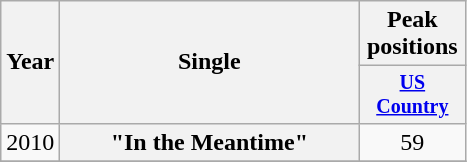<table class="wikitable plainrowheaders" style="text-align:center;">
<tr>
<th rowspan="2">Year</th>
<th rowspan="2" style="width:12em;">Single</th>
<th colspan="1">Peak positions</th>
</tr>
<tr style="font-size:smaller;">
<th width="65"><a href='#'>US Country</a></th>
</tr>
<tr>
<td>2010</td>
<th scope="row">"In the Meantime"</th>
<td>59</td>
</tr>
<tr>
</tr>
</table>
